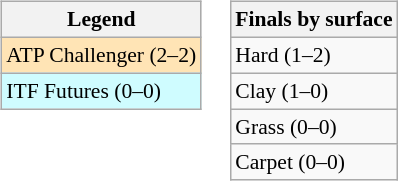<table>
<tr valign=top>
<td><br><table class=wikitable style=font-size:90%>
<tr>
<th>Legend</th>
</tr>
<tr bgcolor=moccasin>
<td>ATP Challenger (2–2)</td>
</tr>
<tr bgcolor=cffcff>
<td>ITF Futures (0–0)</td>
</tr>
</table>
</td>
<td><br><table class=wikitable style=font-size:90%>
<tr>
<th>Finals by surface</th>
</tr>
<tr>
<td>Hard (1–2)</td>
</tr>
<tr>
<td>Clay (1–0)</td>
</tr>
<tr>
<td>Grass (0–0)</td>
</tr>
<tr>
<td>Carpet (0–0)</td>
</tr>
</table>
</td>
</tr>
</table>
